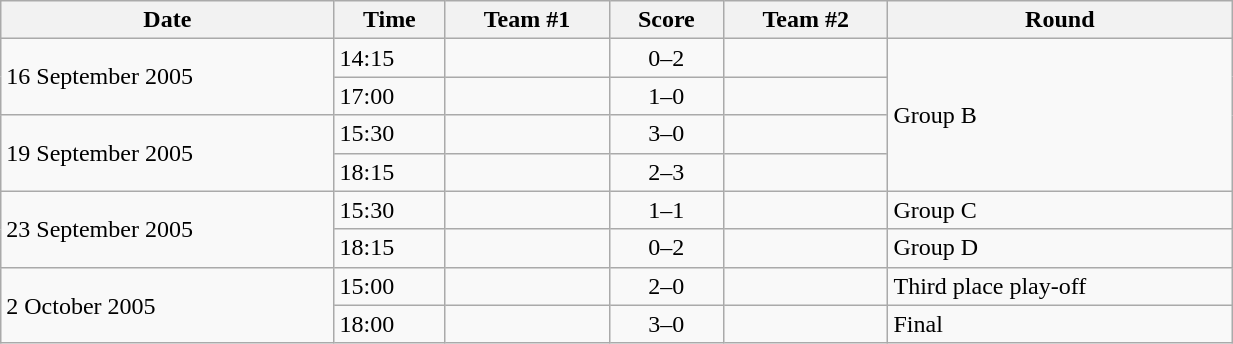<table class="wikitable" width=65%>
<tr>
<th>Date</th>
<th>Time</th>
<th>Team #1</th>
<th>Score</th>
<th>Team #2</th>
<th>Round</th>
</tr>
<tr>
<td rowspan="2">16 September 2005</td>
<td>14:15</td>
<td align=right></td>
<td align=center>0–2</td>
<td></td>
<td rowspan="4">Group B</td>
</tr>
<tr>
<td>17:00</td>
<td align=right></td>
<td align=center>1–0</td>
<td></td>
</tr>
<tr>
<td rowspan="2">19 September 2005</td>
<td>15:30</td>
<td align=right></td>
<td align=center>3–0</td>
<td></td>
</tr>
<tr>
<td>18:15</td>
<td align=right></td>
<td align=center>2–3</td>
<td></td>
</tr>
<tr>
<td rowspan="2">23 September 2005</td>
<td>15:30</td>
<td align=right></td>
<td align=center>1–1</td>
<td></td>
<td>Group C</td>
</tr>
<tr>
<td>18:15</td>
<td align=right></td>
<td align=center>0–2</td>
<td></td>
<td>Group D</td>
</tr>
<tr>
<td rowspan="2">2 October 2005</td>
<td>15:00</td>
<td align=right></td>
<td align=center>2–0</td>
<td></td>
<td>Third place play-off</td>
</tr>
<tr>
<td>18:00</td>
<td align=right></td>
<td align=center>3–0</td>
<td></td>
<td>Final</td>
</tr>
</table>
